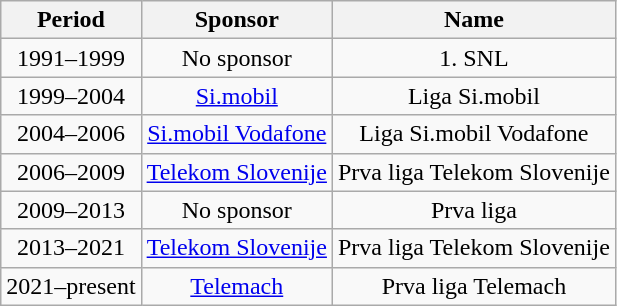<table class="wikitable" style="text-align:center;margin-left:1em;float:center">
<tr>
<th>Period</th>
<th>Sponsor</th>
<th>Name</th>
</tr>
<tr>
<td>1991–1999</td>
<td>No sponsor</td>
<td>1. SNL</td>
</tr>
<tr>
<td>1999–2004</td>
<td><a href='#'>Si.mobil</a></td>
<td>Liga Si.mobil</td>
</tr>
<tr>
<td>2004–2006</td>
<td><a href='#'>Si.mobil Vodafone</a></td>
<td>Liga Si.mobil Vodafone</td>
</tr>
<tr>
<td>2006–2009</td>
<td><a href='#'>Telekom Slovenije</a></td>
<td>Prva liga Telekom Slovenije</td>
</tr>
<tr>
<td>2009–2013</td>
<td>No sponsor</td>
<td>Prva liga</td>
</tr>
<tr>
<td>2013–2021</td>
<td><a href='#'>Telekom Slovenije</a></td>
<td>Prva liga Telekom Slovenije</td>
</tr>
<tr>
<td>2021–present</td>
<td><a href='#'>Telemach</a></td>
<td>Prva liga Telemach</td>
</tr>
</table>
